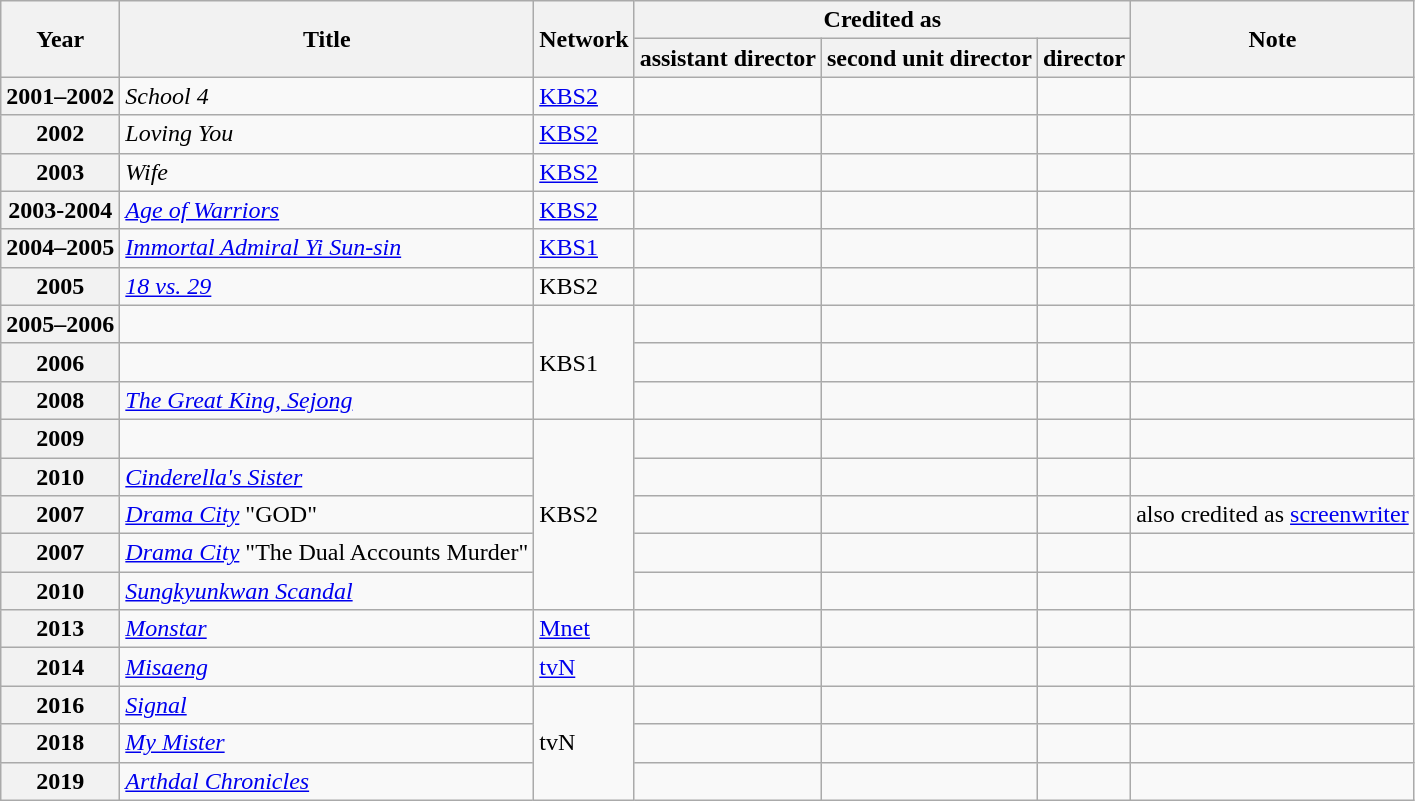<table class="wikitable plainrowheaders">
<tr>
<th rowspan="2">Year</th>
<th rowspan="2">Title</th>
<th rowspan="2">Network</th>
<th colspan="3">Credited as</th>
<th rowspan="2">Note</th>
</tr>
<tr>
<th>assistant director</th>
<th>second unit director</th>
<th>director</th>
</tr>
<tr>
<th scope="row">2001–2002</th>
<td><em>School 4</em></td>
<td><a href='#'>KBS2</a></td>
<td></td>
<td></td>
<td></td>
<td></td>
</tr>
<tr>
<th scope="row">2002</th>
<td><em>Loving You</em></td>
<td><a href='#'>KBS2</a></td>
<td></td>
<td></td>
<td></td>
<td></td>
</tr>
<tr>
<th scope="row">2003</th>
<td><em>Wife</em></td>
<td><a href='#'>KBS2</a></td>
<td></td>
<td></td>
<td></td>
<td></td>
</tr>
<tr>
<th scope="row">2003-2004</th>
<td><em><a href='#'>Age of Warriors</a></em></td>
<td><a href='#'>KBS2</a></td>
<td></td>
<td></td>
<td></td>
<td></td>
</tr>
<tr>
<th scope="row">2004–2005</th>
<td><em><a href='#'>Immortal Admiral Yi Sun-sin</a></em></td>
<td><a href='#'>KBS1</a></td>
<td></td>
<td></td>
<td></td>
<td></td>
</tr>
<tr>
<th scope="row">2005</th>
<td><em><a href='#'>18 vs. 29</a></em></td>
<td>KBS2</td>
<td></td>
<td></td>
<td></td>
<td></td>
</tr>
<tr>
<th scope="row">2005–2006</th>
<td><em></em></td>
<td rowspan="3">KBS1</td>
<td></td>
<td></td>
<td></td>
<td></td>
</tr>
<tr>
<th scope="row">2006</th>
<td><em></em></td>
<td></td>
<td></td>
<td></td>
<td></td>
</tr>
<tr>
<th scope="row">2008</th>
<td><em><a href='#'>The Great King, Sejong</a></em></td>
<td></td>
<td></td>
<td></td>
<td></td>
</tr>
<tr>
<th scope="row">2009</th>
<td><em></em></td>
<td rowspan="5">KBS2</td>
<td></td>
<td></td>
<td></td>
<td></td>
</tr>
<tr>
<th scope="row">2010</th>
<td><em><a href='#'>Cinderella's Sister</a></em></td>
<td></td>
<td></td>
<td></td>
<td></td>
</tr>
<tr>
<th scope="row">2007</th>
<td><em><a href='#'>Drama City</a></em> "GOD"</td>
<td></td>
<td></td>
<td></td>
<td>also credited as <a href='#'>screenwriter</a></td>
</tr>
<tr>
<th scope="row">2007</th>
<td><em><a href='#'>Drama City</a></em> "The Dual Accounts Murder"</td>
<td></td>
<td></td>
<td></td>
<td></td>
</tr>
<tr>
<th scope="row">2010</th>
<td><em><a href='#'>Sungkyunkwan Scandal</a></em></td>
<td></td>
<td></td>
<td></td>
<td></td>
</tr>
<tr>
<th scope="row">2013</th>
<td><em><a href='#'>Monstar</a></em></td>
<td><a href='#'>Mnet</a></td>
<td></td>
<td></td>
<td></td>
<td></td>
</tr>
<tr>
<th scope="row">2014</th>
<td><em><a href='#'>Misaeng</a></em></td>
<td><a href='#'>tvN</a></td>
<td></td>
<td></td>
<td></td>
<td></td>
</tr>
<tr>
<th scope="row">2016</th>
<td><em><a href='#'>Signal</a></em></td>
<td rowspan="3">tvN</td>
<td></td>
<td></td>
<td></td>
<td></td>
</tr>
<tr>
<th scope="row">2018</th>
<td><em><a href='#'>My Mister</a></em></td>
<td></td>
<td></td>
<td></td>
<td></td>
</tr>
<tr>
<th scope="row">2019</th>
<td><em><a href='#'>Arthdal Chronicles</a></em></td>
<td></td>
<td></td>
<td></td>
<td></td>
</tr>
</table>
